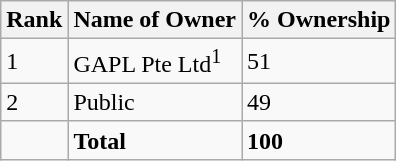<table class="wikitable">
<tr>
<th>Rank</th>
<th>Name  of Owner</th>
<th>%  Ownership</th>
</tr>
<tr>
<td>1</td>
<td>GAPL Pte Ltd<sup>1</sup></td>
<td>51</td>
</tr>
<tr>
<td>2</td>
<td>Public</td>
<td>49</td>
</tr>
<tr>
<td></td>
<td><strong>Total</strong></td>
<td><strong>100</strong></td>
</tr>
</table>
